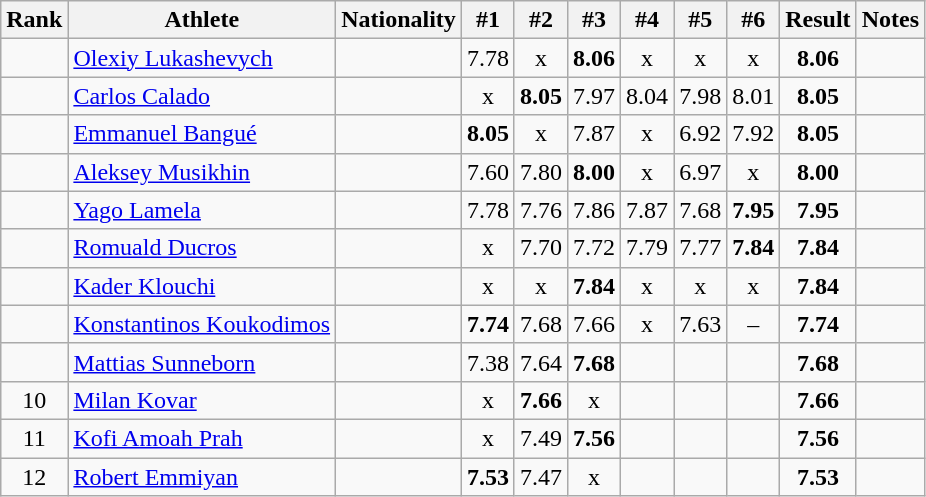<table class="wikitable sortable" style="text-align:center">
<tr>
<th>Rank</th>
<th>Athlete</th>
<th>Nationality</th>
<th>#1</th>
<th>#2</th>
<th>#3</th>
<th>#4</th>
<th>#5</th>
<th>#6</th>
<th>Result</th>
<th>Notes</th>
</tr>
<tr>
<td></td>
<td align="left"><a href='#'>Olexiy Lukashevych</a></td>
<td align=left></td>
<td>7.78</td>
<td>x</td>
<td><strong>8.06</strong></td>
<td>x</td>
<td>x</td>
<td>x</td>
<td><strong>8.06</strong></td>
<td></td>
</tr>
<tr>
<td></td>
<td align="left"><a href='#'>Carlos Calado</a></td>
<td align=left></td>
<td>x</td>
<td><strong>8.05</strong></td>
<td>7.97</td>
<td>8.04</td>
<td>7.98</td>
<td>8.01</td>
<td><strong>8.05</strong></td>
<td></td>
</tr>
<tr>
<td></td>
<td align="left"><a href='#'>Emmanuel Bangué</a></td>
<td align=left></td>
<td><strong>8.05</strong></td>
<td>x</td>
<td>7.87</td>
<td>x</td>
<td>6.92</td>
<td>7.92</td>
<td><strong>8.05</strong></td>
<td></td>
</tr>
<tr>
<td></td>
<td align="left"><a href='#'>Aleksey Musikhin</a></td>
<td align=left></td>
<td>7.60</td>
<td>7.80</td>
<td><strong>8.00</strong></td>
<td>x</td>
<td>6.97</td>
<td>x</td>
<td><strong>8.00</strong></td>
<td></td>
</tr>
<tr>
<td></td>
<td align="left"><a href='#'>Yago Lamela</a></td>
<td align=left></td>
<td>7.78</td>
<td>7.76</td>
<td>7.86</td>
<td>7.87</td>
<td>7.68</td>
<td><strong>7.95</strong></td>
<td><strong>7.95</strong></td>
<td></td>
</tr>
<tr>
<td></td>
<td align="left"><a href='#'>Romuald Ducros</a></td>
<td align=left></td>
<td>x</td>
<td>7.70</td>
<td>7.72</td>
<td>7.79</td>
<td>7.77</td>
<td><strong>7.84</strong></td>
<td><strong>7.84</strong></td>
<td></td>
</tr>
<tr>
<td></td>
<td align="left"><a href='#'>Kader Klouchi</a></td>
<td align=left></td>
<td>x</td>
<td>x</td>
<td><strong>7.84</strong></td>
<td>x</td>
<td>x</td>
<td>x</td>
<td><strong>7.84</strong></td>
<td></td>
</tr>
<tr>
<td></td>
<td align="left"><a href='#'>Konstantinos Koukodimos</a></td>
<td align=left></td>
<td><strong>7.74</strong></td>
<td>7.68</td>
<td>7.66</td>
<td>x</td>
<td>7.63</td>
<td>–</td>
<td><strong>7.74</strong></td>
<td></td>
</tr>
<tr>
<td></td>
<td align="left"><a href='#'>Mattias Sunneborn</a></td>
<td align=left></td>
<td>7.38</td>
<td>7.64</td>
<td><strong>7.68</strong></td>
<td></td>
<td></td>
<td></td>
<td><strong>7.68</strong></td>
<td></td>
</tr>
<tr>
<td>10</td>
<td align="left"><a href='#'>Milan Kovar</a></td>
<td align=left></td>
<td>x</td>
<td><strong>7.66</strong></td>
<td>x</td>
<td></td>
<td></td>
<td></td>
<td><strong>7.66</strong></td>
<td></td>
</tr>
<tr>
<td>11</td>
<td align="left"><a href='#'>Kofi Amoah Prah</a></td>
<td align=left></td>
<td>x</td>
<td>7.49</td>
<td><strong>7.56</strong></td>
<td></td>
<td></td>
<td></td>
<td><strong>7.56</strong></td>
<td></td>
</tr>
<tr>
<td>12</td>
<td align="left"><a href='#'>Robert Emmiyan</a></td>
<td align=left></td>
<td><strong>7.53</strong></td>
<td>7.47</td>
<td>x</td>
<td></td>
<td></td>
<td></td>
<td><strong>7.53</strong></td>
<td></td>
</tr>
</table>
